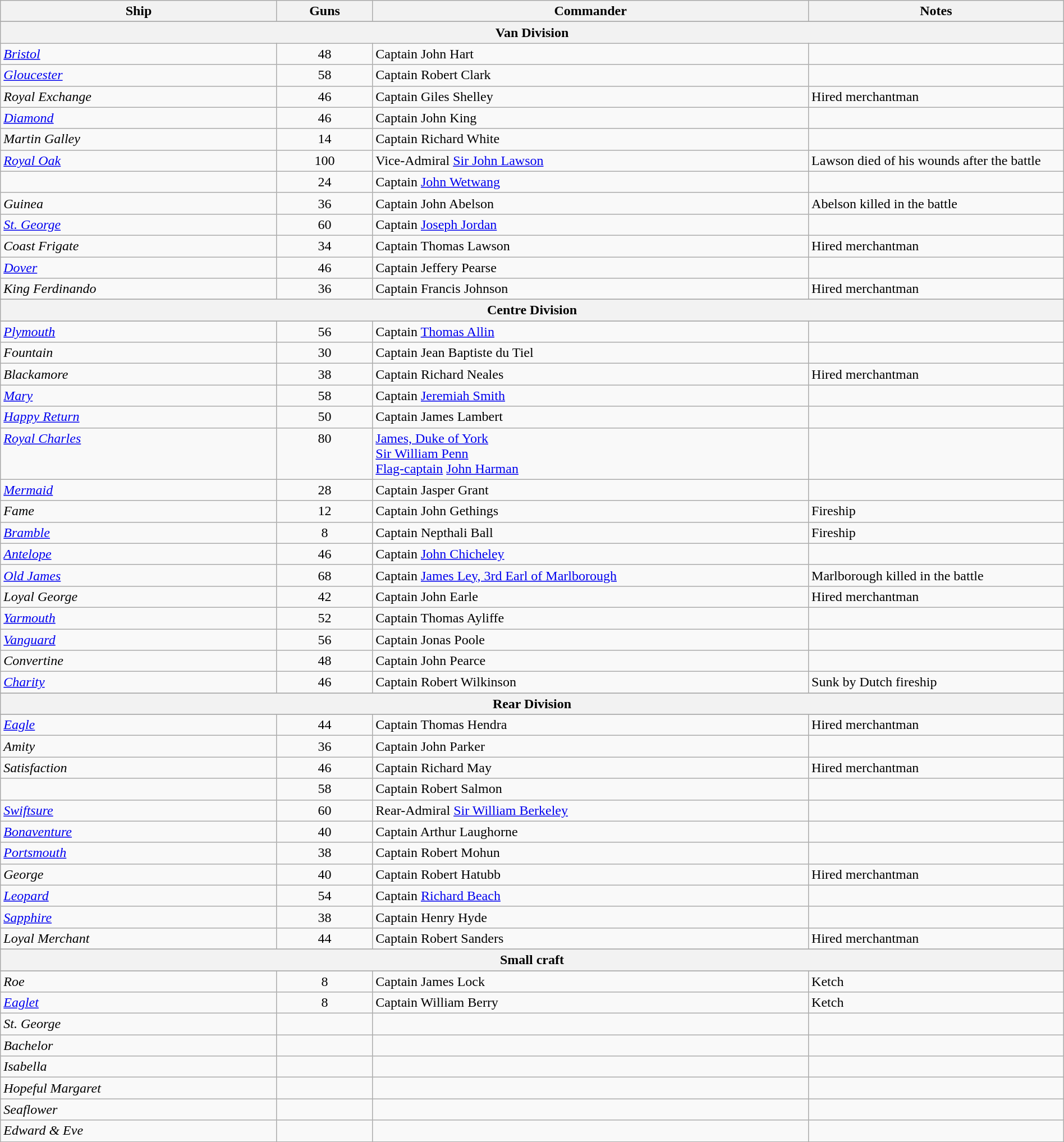<table class="wikitable" width=100%>
<tr valign="top">
<th width="26%">Ship</th>
<th width=9%; align= center>Guns</th>
<th width="41%">Commander</th>
<th width="25%">Notes</th>
</tr>
<tr valign="top">
</tr>
<tr valign="top">
<th colspan="8" bgcolor="white">Van Division</th>
</tr>
<tr valign="top">
<td align= left><a href='#'><em>Bristol</em></a></td>
<td align= center>48</td>
<td align= left>Captain John Hart</td>
<td align= left></td>
</tr>
<tr valign="top">
<td align= left><a href='#'><em>Gloucester</em></a></td>
<td align= center>58</td>
<td align= left>Captain Robert Clark</td>
<td align= left></td>
</tr>
<tr valign="top">
<td align= left><em>Royal Exchange</em></td>
<td align= center>46</td>
<td align= left>Captain Giles Shelley</td>
<td align= left>Hired merchantman</td>
</tr>
<tr valign="top">
<td align= left><a href='#'><em>Diamond </em></a></td>
<td align= center>46</td>
<td align= left>Captain John King</td>
<td align= left></td>
</tr>
<tr valign="top">
<td align= left><em>Martin Galley</em></td>
<td align= center>14</td>
<td align= left>Captain Richard White</td>
<td align= left></td>
</tr>
<tr valign="top">
<td align= left><a href='#'><em>Royal Oak</em></a></td>
<td align= center>100</td>
<td align= left>Vice-Admiral <a href='#'>Sir John Lawson</a></td>
<td align= left>Lawson died of his wounds after the battle</td>
</tr>
<tr valign="top">
<td align= left></td>
<td align= center>24</td>
<td align= left>Captain <a href='#'>John Wetwang</a></td>
<td align= left></td>
</tr>
<tr valign="top">
<td align= left><em>Guinea</em></td>
<td align= center>36</td>
<td align= left>Captain John Abelson</td>
<td align= left>Abelson killed in the battle</td>
</tr>
<tr valign="top">
<td align= left><a href='#'><em>St. George</em></a></td>
<td align= center>60</td>
<td align= left>Captain <a href='#'>Joseph Jordan</a></td>
<td align= left></td>
</tr>
<tr valign="top">
<td align= left><em>Coast Frigate</em></td>
<td align= center>34</td>
<td align= left>Captain Thomas Lawson</td>
<td align= left>Hired merchantman</td>
</tr>
<tr valign="top">
<td align= left><a href='#'><em>Dover</em></a></td>
<td align= center>46</td>
<td align= left>Captain Jeffery Pearse</td>
<td align= left></td>
</tr>
<tr valign="top">
<td align= left><em>King Ferdinando</em></td>
<td align= center>36</td>
<td align= left>Captain Francis Johnson</td>
<td align= left>Hired merchantman</td>
</tr>
<tr valign="top">
</tr>
<tr valign="top">
<th colspan="8" bgcolor="white">Centre Division</th>
</tr>
<tr valign="top">
</tr>
<tr valign="top">
<td align= left><a href='#'><em>Plymouth</em></a></td>
<td align= center>56</td>
<td align= left>Captain <a href='#'>Thomas Allin</a></td>
<td align= left></td>
</tr>
<tr valign="top">
<td align= left><em>Fountain</em></td>
<td align= center>30</td>
<td align= left>Captain Jean Baptiste du Tiel</td>
<td align= left></td>
</tr>
<tr valign="top">
<td align= left><em>Blackamore</em></td>
<td align= center>38</td>
<td align= left>Captain Richard Neales</td>
<td align= left>Hired merchantman</td>
</tr>
<tr valign="top">
<td align= left><a href='#'><em>Mary</em></a></td>
<td align= center>58</td>
<td align= left>Captain <a href='#'>Jeremiah Smith</a></td>
<td align= left></td>
</tr>
<tr valign="top">
<td align= left><a href='#'><em>Happy Return</em></a></td>
<td align= center>50</td>
<td align= left>Captain James Lambert</td>
<td align= left></td>
</tr>
<tr valign="top">
<td align= left><a href='#'><em>Royal Charles</em></a></td>
<td align= center>80</td>
<td align= left><a href='#'>James, Duke of York</a><br><a href='#'>Sir William Penn</a><br><a href='#'>Flag-captain</a> <a href='#'>John Harman</a></td>
<td align= left></td>
</tr>
<tr valign="top">
<td align= left><a href='#'><em>Mermaid</em></a></td>
<td align= center>28</td>
<td align= left>Captain Jasper Grant</td>
<td align= left></td>
</tr>
<tr valign="top">
<td align= left><em>Fame</em></td>
<td align= center>12</td>
<td align= left>Captain John Gethings</td>
<td align= left>Fireship</td>
</tr>
<tr valign="top">
<td align= left><a href='#'><em>Bramble</em></a></td>
<td align= center>8</td>
<td align= left>Captain Nepthali Ball</td>
<td align= left>Fireship</td>
</tr>
<tr valign="top">
<td align= left><a href='#'><em>Antelope</em></a></td>
<td align= center>46</td>
<td align= left>Captain <a href='#'>John Chicheley</a></td>
<td align= left></td>
</tr>
<tr valign="top">
<td align= left><a href='#'><em>Old James</em></a></td>
<td align= center>68</td>
<td align= left>Captain <a href='#'>James Ley, 3rd Earl of Marlborough</a></td>
<td align= left>Marlborough killed in the battle</td>
</tr>
<tr valign="top">
<td align= left><em>Loyal George</em></td>
<td align= center>42</td>
<td align= left>Captain John Earle</td>
<td align= left>Hired merchantman</td>
</tr>
<tr valign="top">
<td align= left><a href='#'><em>Yarmouth</em></a></td>
<td align= center>52</td>
<td align= left>Captain Thomas Ayliffe</td>
<td align= left></td>
</tr>
<tr valign="top">
<td align= left><a href='#'><em>Vanguard</em></a></td>
<td align= center>56</td>
<td align= left>Captain Jonas Poole</td>
<td align= left></td>
</tr>
<tr valign="top">
<td align= left><em>Convertine</em></td>
<td align= center>48</td>
<td align= left>Captain John Pearce</td>
<td align= left></td>
</tr>
<tr valign="top">
<td align= left><a href='#'><em>Charity</em></a></td>
<td align= center>46</td>
<td align= left>Captain Robert Wilkinson</td>
<td align= left>Sunk by Dutch fireship</td>
</tr>
<tr valign="top">
</tr>
<tr valign="top">
<th colspan="8" bgcolor="white">Rear Division</th>
</tr>
<tr valign="top">
</tr>
<tr valign="top">
<td align= left><a href='#'><em>Eagle</em></a></td>
<td align= center>44</td>
<td align= left>Captain Thomas Hendra</td>
<td align= left>Hired merchantman</td>
</tr>
<tr valign="top">
<td align= left><em>Amity</em></td>
<td align= center>36</td>
<td align= left>Captain John Parker</td>
<td align= left></td>
</tr>
<tr valign="top">
<td align= left><em>Satisfaction</em></td>
<td align= center>46</td>
<td align= left>Captain Richard May</td>
<td align= left>Hired merchantman</td>
</tr>
<tr valign="top">
<td align= left></td>
<td align= center>58</td>
<td align= left>Captain Robert Salmon</td>
<td align= left></td>
</tr>
<tr valign="top">
<td align= left><a href='#'><em>Swiftsure</em></a></td>
<td align= center>60</td>
<td align= left>Rear-Admiral <a href='#'>Sir William Berkeley</a></td>
<td align= left></td>
</tr>
<tr valign="top">
<td align= left><a href='#'><em>Bonaventure</em></a></td>
<td align= center>40</td>
<td align= left>Captain Arthur Laughorne</td>
<td align= left></td>
</tr>
<tr valign="top">
<td align= left><a href='#'><em>Portsmouth</em></a></td>
<td align= center>38</td>
<td align= left>Captain Robert Mohun</td>
<td align= left></td>
</tr>
<tr valign="top">
<td align= left><em>George</em></td>
<td align= center>40</td>
<td align= left>Captain Robert Hatubb</td>
<td align= left>Hired merchantman</td>
</tr>
<tr valign="top">
<td align= left><a href='#'><em>Leopard</em></a></td>
<td align= center>54</td>
<td align= left>Captain <a href='#'>Richard Beach</a></td>
<td align= left></td>
</tr>
<tr valign="top">
<td align= left><a href='#'><em>Sapphire</em></a></td>
<td align= center>38</td>
<td align= left>Captain Henry Hyde</td>
<td align= left></td>
</tr>
<tr valign="top">
<td align= left><em>Loyal Merchant</em></td>
<td align= center>44</td>
<td align= left>Captain Robert Sanders</td>
<td align= left>Hired merchantman</td>
</tr>
<tr valign="top">
</tr>
<tr valign="top">
<th colspan="8" bgcolor="white">Small craft</th>
</tr>
<tr valign="top">
</tr>
<tr valign="top">
<td align= left><em>Roe</em></td>
<td align= center>8</td>
<td align= left>Captain James Lock</td>
<td align= left>Ketch</td>
</tr>
<tr valign="top">
<td align= left><a href='#'><em>Eaglet</em></a></td>
<td align= center>8</td>
<td align= left>Captain William Berry</td>
<td align= left>Ketch</td>
</tr>
<tr valign="top">
<td align= left><em>St. George</em></td>
<td align= center></td>
<td align= left></td>
<td align= left></td>
</tr>
<tr valign="top">
<td align= left><em>Bachelor</em></td>
<td align= center></td>
<td align= left></td>
<td align= left></td>
</tr>
<tr valign="top">
<td align= left><em>Isabella</em></td>
<td align= center></td>
<td align= left></td>
<td align= left></td>
</tr>
<tr valign="top">
<td align= left><em>Hopeful Margaret</em></td>
<td align= center></td>
<td align= left></td>
<td align= left></td>
</tr>
<tr valign="top">
<td align= left><em>Seaflower</em></td>
<td align= center></td>
<td align= left></td>
<td align= left></td>
</tr>
<tr valign="top">
<td align= left><em>Edward & Eve</em></td>
<td align= center></td>
<td align= left></td>
<td align= left></td>
</tr>
<tr valign="top">
</tr>
<tr valign="top">
</tr>
<tr valign="top">
</tr>
</table>
